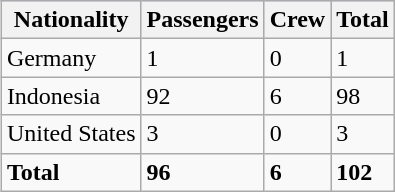<table class="wikitable" style="float:right">
<tr style="background:#ccccff;">
<th rowspan="1">Nationality</th>
<th colspan="1">Passengers</th>
<th colspan="1">Crew</th>
<th colspan="1">Total</th>
</tr>
<tr valign="top">
<td>Germany</td>
<td>1</td>
<td>0</td>
<td>1</td>
</tr>
<tr valign="top">
<td>Indonesia</td>
<td>92</td>
<td>6</td>
<td>98</td>
</tr>
<tr valign="top">
<td>United States</td>
<td>3</td>
<td>0</td>
<td>3</td>
</tr>
<tr valign="top">
<td><strong>Total</strong></td>
<td><strong>96</strong></td>
<td><strong>6</strong></td>
<td><strong>102</strong></td>
</tr>
</table>
